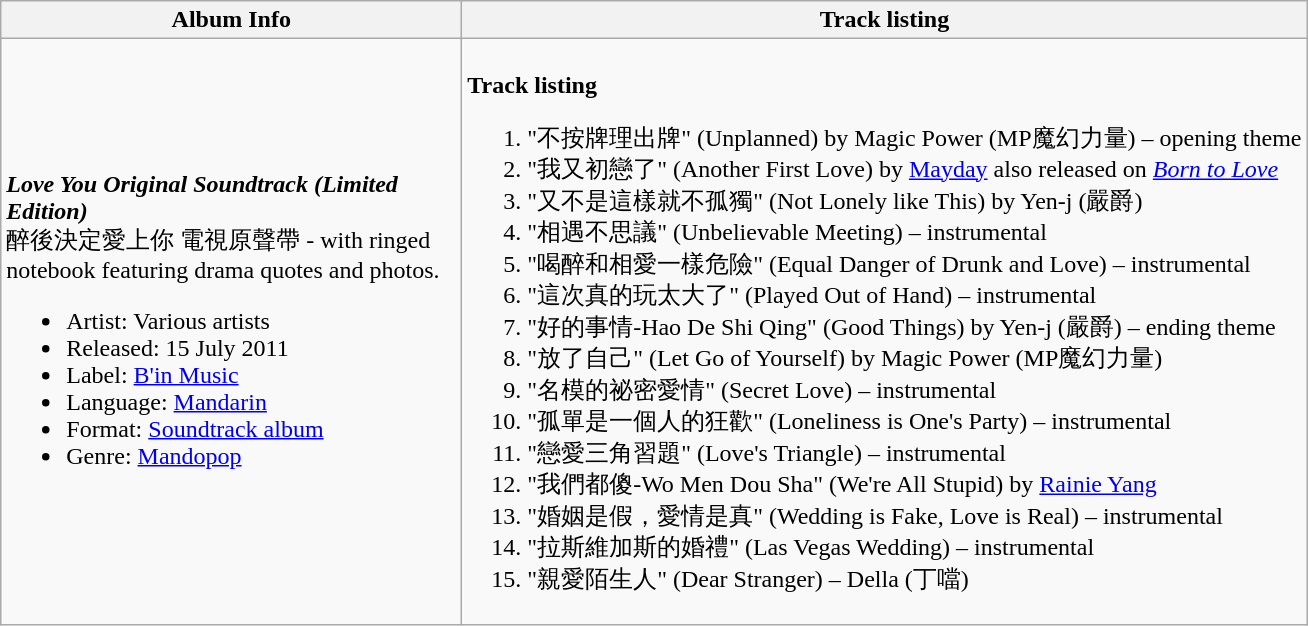<table class="wikitable">
<tr>
<th width="300px">Album Info</th>
<th>Track listing</th>
</tr>
<tr>
<td><strong><em>Love You Original Soundtrack (Limited Edition)</em></strong><br>醉後決定愛上你 電視原聲帶 - with ringed notebook featuring drama quotes and photos.<br><ul><li>Artist: Various artists</li><li>Released: 15 July 2011</li><li>Label: <a href='#'>B'in Music</a></li><li>Language: <a href='#'>Mandarin</a></li><li>Format: <a href='#'>Soundtrack album</a></li><li>Genre: <a href='#'>Mandopop</a></li></ul></td>
<td><br><strong>Track listing</strong><ol><li>"不按牌理出牌" (Unplanned) by Magic Power (MP魔幻力量) – opening theme</li><li>"我又初戀了" (Another First Love) by <a href='#'>Mayday</a> also released on <em><a href='#'>Born to Love</a></em></li><li>"又不是這樣就不孤獨" (Not Lonely like This) by Yen-j (嚴爵)</li><li>"相遇不思議" (Unbelievable Meeting) – instrumental</li><li>"喝醉和相愛一樣危險" (Equal Danger of Drunk and Love) – instrumental</li><li>"這次真的玩太大了" (Played Out of Hand) – instrumental</li><li>"好的事情-Hao De Shi Qing" (Good Things) by Yen-j (嚴爵) – ending theme</li><li>"放了自己" (Let Go of Yourself) by Magic Power (MP魔幻力量)</li><li>"名模的祕密愛情" (Secret Love) – instrumental</li><li>"孤單是一個人的狂歡" (Loneliness is One's Party) – instrumental</li><li>"戀愛三角習題" (Love's Triangle) – instrumental</li><li>"我們都傻-Wo Men Dou Sha" (We're All Stupid) by <a href='#'>Rainie Yang</a></li><li>"婚姻是假，愛情是真" (Wedding is Fake, Love is Real) – instrumental</li><li>"拉斯維加斯的婚禮" (Las Vegas Wedding) – instrumental</li><li>"親愛陌生人" (Dear Stranger) – Della (丁噹)</li></ol></td>
</tr>
</table>
